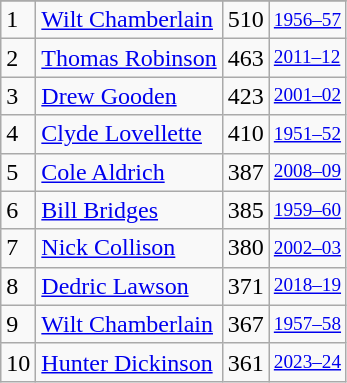<table class="wikitable">
<tr>
</tr>
<tr>
<td>1</td>
<td><a href='#'>Wilt Chamberlain</a></td>
<td>510</td>
<td style="font-size:80%;"><a href='#'>1956–57</a></td>
</tr>
<tr>
<td>2</td>
<td><a href='#'>Thomas Robinson</a></td>
<td>463</td>
<td style="font-size:80%;"><a href='#'>2011–12</a></td>
</tr>
<tr>
<td>3</td>
<td><a href='#'>Drew Gooden</a></td>
<td>423</td>
<td style="font-size:80%;"><a href='#'>2001–02</a></td>
</tr>
<tr>
<td>4</td>
<td><a href='#'>Clyde Lovellette</a></td>
<td>410</td>
<td style="font-size:80%;"><a href='#'>1951–52</a></td>
</tr>
<tr>
<td>5</td>
<td><a href='#'>Cole Aldrich</a></td>
<td>387</td>
<td style="font-size:80%;"><a href='#'>2008–09</a></td>
</tr>
<tr>
<td>6</td>
<td><a href='#'>Bill Bridges</a></td>
<td>385</td>
<td style="font-size:80%;"><a href='#'>1959–60</a></td>
</tr>
<tr>
<td>7</td>
<td><a href='#'>Nick Collison</a></td>
<td>380</td>
<td style="font-size:80%;"><a href='#'>2002–03</a></td>
</tr>
<tr>
<td>8</td>
<td><a href='#'>Dedric Lawson</a></td>
<td>371</td>
<td style="font-size:80%;"><a href='#'>2018–19</a></td>
</tr>
<tr>
<td>9</td>
<td><a href='#'>Wilt Chamberlain</a></td>
<td>367</td>
<td style="font-size:80%;"><a href='#'>1957–58</a></td>
</tr>
<tr>
<td>10</td>
<td><a href='#'>Hunter Dickinson</a></td>
<td>361</td>
<td style="font-size:80%;"><a href='#'>2023–24</a></td>
</tr>
</table>
